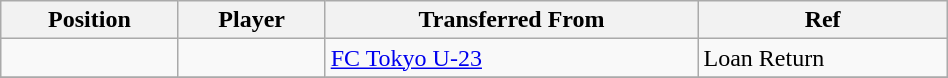<table class="wikitable sortable" style="width:50%; text-align:center; font-size:100%; text-align:left;">
<tr>
<th>Position</th>
<th>Player</th>
<th>Transferred From</th>
<th>Ref</th>
</tr>
<tr>
<td></td>
<td></td>
<td> <a href='#'>FC Tokyo U-23</a></td>
<td>Loan Return </td>
</tr>
<tr>
</tr>
</table>
